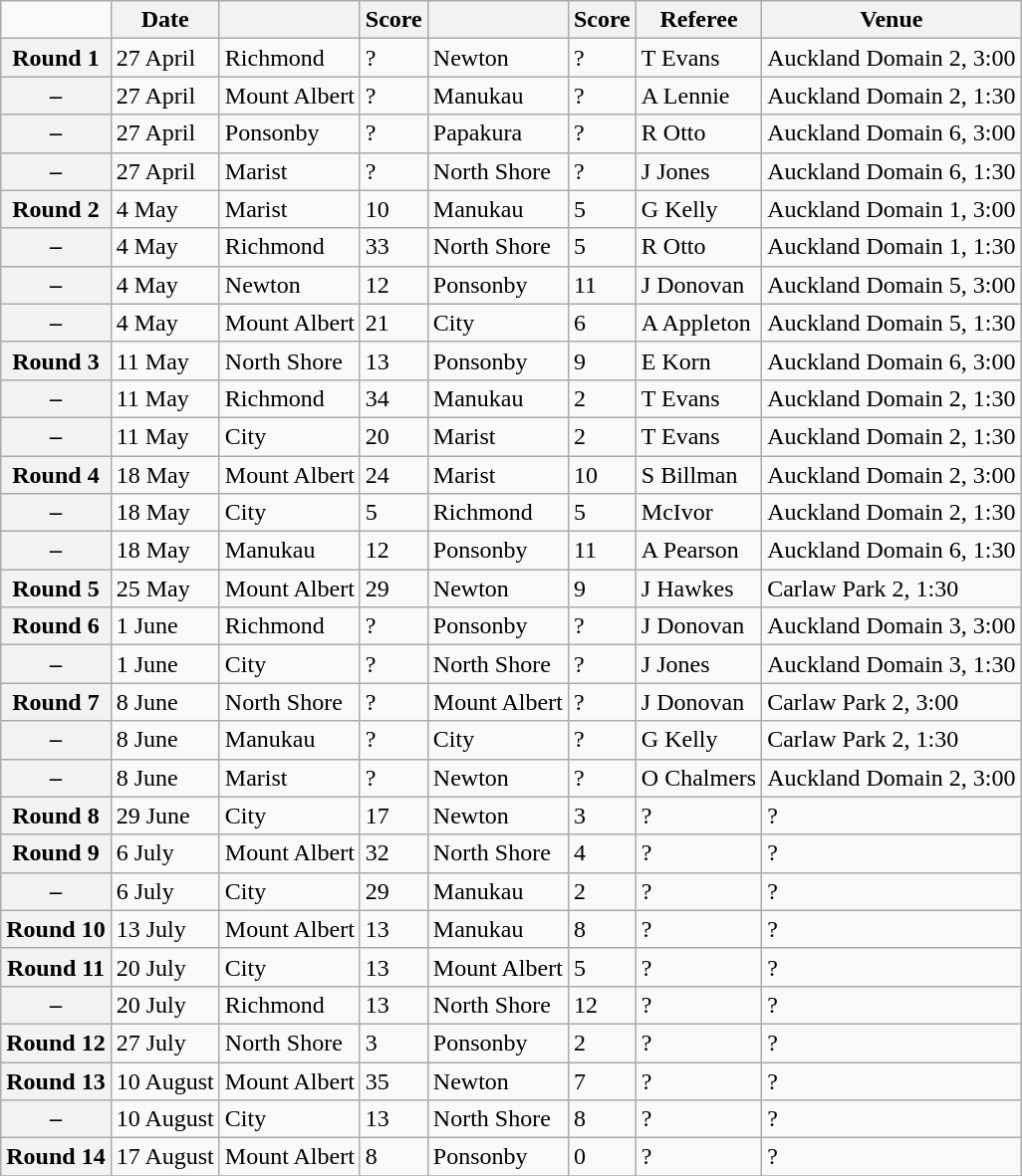<table class="wikitable mw-collapsible">
<tr>
<td></td>
<th scope="col">Date</th>
<th scope="col"></th>
<th scope="col">Score</th>
<th scope="col"></th>
<th scope="col">Score</th>
<th scope="col">Referee</th>
<th scope="col">Venue</th>
</tr>
<tr>
<th scope="row">Round 1</th>
<td>27 April</td>
<td>Richmond</td>
<td>?</td>
<td>Newton</td>
<td>?</td>
<td>T Evans</td>
<td>Auckland Domain 2, 3:00</td>
</tr>
<tr>
<th scope="row">–</th>
<td>27 April</td>
<td>Mount Albert</td>
<td>?</td>
<td>Manukau</td>
<td>?</td>
<td>A Lennie</td>
<td>Auckland Domain 2, 1:30</td>
</tr>
<tr>
<th scope="row">–</th>
<td>27 April</td>
<td>Ponsonby</td>
<td>?</td>
<td>Papakura</td>
<td>?</td>
<td>R Otto</td>
<td>Auckland Domain 6, 3:00</td>
</tr>
<tr>
<th scope="row">–</th>
<td>27 April</td>
<td>Marist</td>
<td>?</td>
<td>North Shore</td>
<td>?</td>
<td>J Jones</td>
<td>Auckland Domain 6, 1:30</td>
</tr>
<tr>
<th scope="row">Round 2</th>
<td>4 May </td>
<td>Marist</td>
<td>10</td>
<td>Manukau</td>
<td>5</td>
<td>G Kelly</td>
<td>Auckland Domain 1, 3:00</td>
</tr>
<tr>
<th scope="row">–</th>
<td>4 May</td>
<td>Richmond</td>
<td>33</td>
<td>North Shore</td>
<td>5</td>
<td>R Otto</td>
<td>Auckland Domain 1, 1:30</td>
</tr>
<tr>
<th scope="row">–</th>
<td>4 May</td>
<td>Newton</td>
<td>12</td>
<td>Ponsonby</td>
<td>11</td>
<td>J Donovan</td>
<td>Auckland Domain 5, 3:00</td>
</tr>
<tr>
<th scope="row">–</th>
<td>4 May</td>
<td>Mount Albert</td>
<td>21</td>
<td>City</td>
<td>6</td>
<td>A Appleton</td>
<td>Auckland Domain 5, 1:30</td>
</tr>
<tr>
<th scope="row">Round 3</th>
<td>11 May </td>
<td>North Shore</td>
<td>13</td>
<td>Ponsonby</td>
<td>9</td>
<td>E Korn</td>
<td>Auckland Domain 6, 3:00</td>
</tr>
<tr>
<th scope="row">–</th>
<td>11 May</td>
<td>Richmond</td>
<td>34</td>
<td>Manukau</td>
<td>2</td>
<td>T Evans</td>
<td>Auckland Domain 2, 1:30</td>
</tr>
<tr>
<th scope="row">–</th>
<td>11 May</td>
<td>City</td>
<td>20</td>
<td>Marist</td>
<td>2</td>
<td>T Evans</td>
<td>Auckland Domain 2, 1:30</td>
</tr>
<tr>
<th scope="row">Round 4</th>
<td>18 May </td>
<td>Mount Albert</td>
<td>24</td>
<td>Marist</td>
<td>10</td>
<td>S Billman</td>
<td>Auckland Domain 2, 3:00</td>
</tr>
<tr>
<th scope="row">–</th>
<td>18 May</td>
<td>City</td>
<td>5</td>
<td>Richmond</td>
<td>5</td>
<td>McIvor</td>
<td>Auckland Domain 2, 1:30</td>
</tr>
<tr>
<th scope="row">–</th>
<td>18 May</td>
<td>Manukau</td>
<td>12</td>
<td>Ponsonby</td>
<td>11</td>
<td>A Pearson</td>
<td>Auckland Domain 6, 1:30</td>
</tr>
<tr>
<th scope="row">Round 5</th>
<td>25 May </td>
<td>Mount Albert</td>
<td>29</td>
<td>Newton</td>
<td>9</td>
<td>J Hawkes</td>
<td>Carlaw Park 2, 1:30</td>
</tr>
<tr>
<th scope="row">Round 6</th>
<td>1 June</td>
<td>Richmond</td>
<td>?</td>
<td>Ponsonby</td>
<td>?</td>
<td>J Donovan</td>
<td>Auckland Domain 3, 3:00</td>
</tr>
<tr>
<th scope="row">–</th>
<td>1 June</td>
<td>City</td>
<td>?</td>
<td>North Shore</td>
<td>?</td>
<td>J Jones</td>
<td>Auckland Domain 3, 1:30</td>
</tr>
<tr>
<th scope="row">Round 7</th>
<td>8 June</td>
<td>North Shore</td>
<td>?</td>
<td>Mount Albert</td>
<td>?</td>
<td>J Donovan</td>
<td>Carlaw Park 2, 3:00</td>
</tr>
<tr>
<th scope="row">–</th>
<td>8 June</td>
<td>Manukau</td>
<td>?</td>
<td>City</td>
<td>?</td>
<td>G Kelly</td>
<td>Carlaw Park 2, 1:30</td>
</tr>
<tr>
<th scope="row">–</th>
<td>8 June</td>
<td>Marist</td>
<td>?</td>
<td>Newton</td>
<td>?</td>
<td>O Chalmers</td>
<td>Auckland Domain 2, 3:00</td>
</tr>
<tr>
<th scope="row">Round 8</th>
<td>29 June</td>
<td>City</td>
<td>17</td>
<td>Newton</td>
<td>3</td>
<td>?</td>
<td>?</td>
</tr>
<tr>
<th scope="row">Round 9</th>
<td>6 July</td>
<td>Mount Albert</td>
<td>32</td>
<td>North Shore</td>
<td>4</td>
<td>?</td>
<td>?</td>
</tr>
<tr>
<th scope="row">–</th>
<td>6 July</td>
<td>City</td>
<td>29</td>
<td>Manukau</td>
<td>2</td>
<td>?</td>
<td>?</td>
</tr>
<tr>
<th scope="row">Round 10</th>
<td>13 July</td>
<td>Mount Albert</td>
<td>13</td>
<td>Manukau</td>
<td>8</td>
<td>?</td>
<td>?</td>
</tr>
<tr>
<th scope="row">Round 11</th>
<td>20 July </td>
<td>City</td>
<td>13</td>
<td>Mount Albert</td>
<td>5</td>
<td>?</td>
<td>?</td>
</tr>
<tr>
<th scope="row">–</th>
<td>20 July</td>
<td>Richmond</td>
<td>13</td>
<td>North Shore</td>
<td>12</td>
<td>?</td>
<td>?</td>
</tr>
<tr>
<th scope="row">Round 12</th>
<td>27 July </td>
<td>North Shore</td>
<td>3</td>
<td>Ponsonby</td>
<td>2</td>
<td>?</td>
<td>?</td>
</tr>
<tr>
<th scope="row">Round 13</th>
<td>10 August </td>
<td>Mount Albert</td>
<td>35</td>
<td>Newton</td>
<td>7</td>
<td>?</td>
<td>?</td>
</tr>
<tr>
<th scope="row">–</th>
<td>10 August</td>
<td>City</td>
<td>13</td>
<td>North Shore</td>
<td>8</td>
<td>?</td>
<td>?</td>
</tr>
<tr>
<th scope="row">Round 14</th>
<td>17 August </td>
<td>Mount Albert</td>
<td>8</td>
<td>Ponsonby</td>
<td>0</td>
<td>?</td>
<td>?</td>
</tr>
<tr>
</tr>
</table>
